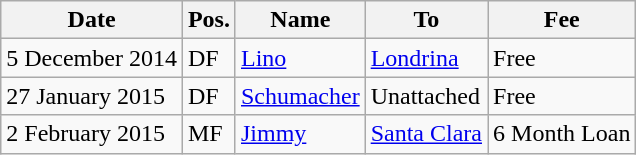<table class="wikitable">
<tr>
<th>Date</th>
<th>Pos.</th>
<th>Name</th>
<th>To</th>
<th>Fee</th>
</tr>
<tr>
<td>5 December 2014</td>
<td>DF</td>
<td> <a href='#'>Lino</a></td>
<td> <a href='#'>Londrina</a></td>
<td>Free </td>
</tr>
<tr>
<td>27 January 2015</td>
<td>DF</td>
<td> <a href='#'>Schumacher</a></td>
<td>Unattached</td>
<td>Free </td>
</tr>
<tr>
<td>2 February 2015</td>
<td>MF</td>
<td> <a href='#'>Jimmy</a></td>
<td> <a href='#'>Santa Clara</a></td>
<td>6 Month Loan</td>
</tr>
</table>
